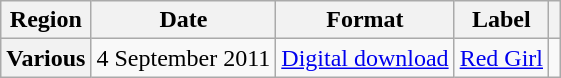<table class="wikitable plainrowheaders">
<tr>
<th scope="col">Region</th>
<th scope="col">Date</th>
<th scope="col">Format</th>
<th scope="col">Label</th>
<th scope="col"></th>
</tr>
<tr>
<th scope="row">Various</th>
<td>4 September 2011</td>
<td><a href='#'>Digital download</a></td>
<td><a href='#'>Red Girl</a></td>
<td></td>
</tr>
</table>
